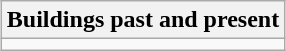<table class="wikitable"  style="margin: auto">
<tr>
<th>Buildings past and present</th>
</tr>
<tr>
<td></td>
</tr>
</table>
